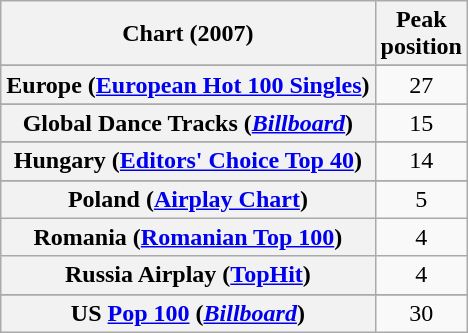<table class="wikitable sortable plainrowheaders" style="text-align:center">
<tr>
<th scope="col">Chart (2007)</th>
<th scope="col">Peak<br>position</th>
</tr>
<tr>
</tr>
<tr>
</tr>
<tr>
</tr>
<tr>
</tr>
<tr>
</tr>
<tr>
</tr>
<tr>
</tr>
<tr>
</tr>
<tr>
</tr>
<tr>
</tr>
<tr>
</tr>
<tr>
<th scope="row">Europe (<a href='#'>European Hot 100 Singles</a>)</th>
<td>27</td>
</tr>
<tr>
</tr>
<tr>
</tr>
<tr>
</tr>
<tr>
<th scope="row">Global Dance Tracks (<em><a href='#'>Billboard</a></em>)</th>
<td>15</td>
</tr>
<tr>
</tr>
<tr>
<th scope="row">Hungary (<a href='#'>Editors' Choice Top 40</a>)</th>
<td>14</td>
</tr>
<tr>
</tr>
<tr>
</tr>
<tr>
</tr>
<tr>
</tr>
<tr>
</tr>
<tr>
</tr>
<tr>
<th scope="row">Poland (<a href='#'>Airplay Chart</a>)</th>
<td>5</td>
</tr>
<tr>
<th scope="row">Romania (<a href='#'>Romanian Top 100</a>)</th>
<td>4</td>
</tr>
<tr>
<th scope="row">Russia Airplay (<a href='#'>TopHit</a>)</th>
<td>4</td>
</tr>
<tr>
</tr>
<tr>
</tr>
<tr>
</tr>
<tr>
</tr>
<tr>
</tr>
<tr>
</tr>
<tr>
</tr>
<tr>
</tr>
<tr>
</tr>
<tr>
</tr>
<tr>
</tr>
<tr>
<th scope="row">US <a href='#'>Pop 100</a> (<em><a href='#'>Billboard</a></em>)</th>
<td>30</td>
</tr>
</table>
